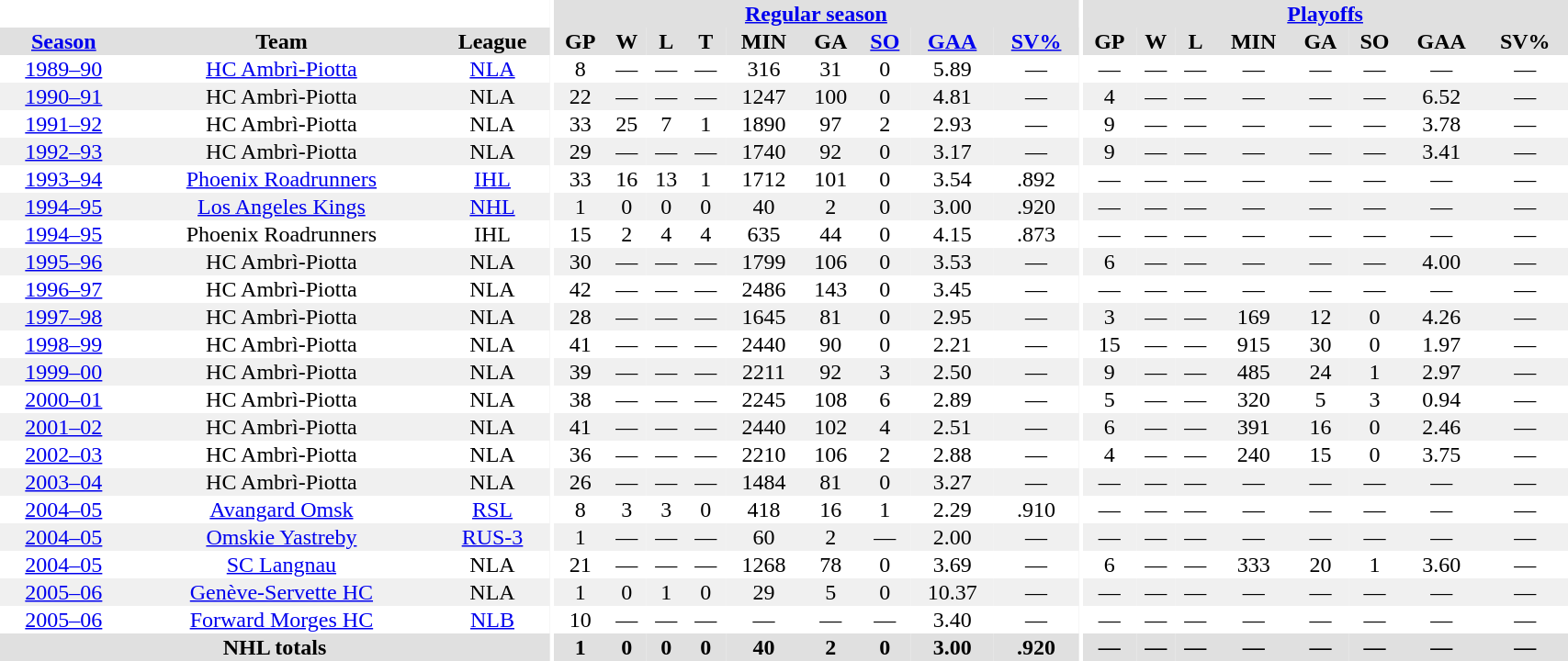<table border="0" cellpadding="1" cellspacing="0" style="width:90%; text-align:center;">
<tr bgcolor="#e0e0e0">
<th colspan="3" bgcolor="#ffffff"></th>
<th rowspan="99" bgcolor="#ffffff"></th>
<th colspan="9" bgcolor="#e0e0e0"><a href='#'>Regular season</a></th>
<th rowspan="99" bgcolor="#ffffff"></th>
<th colspan="8" bgcolor="#e0e0e0"><a href='#'>Playoffs</a></th>
</tr>
<tr bgcolor="#e0e0e0">
<th><a href='#'>Season</a></th>
<th>Team</th>
<th>League</th>
<th>GP</th>
<th>W</th>
<th>L</th>
<th>T</th>
<th>MIN</th>
<th>GA</th>
<th><a href='#'>SO</a></th>
<th><a href='#'>GAA</a></th>
<th><a href='#'>SV%</a></th>
<th>GP</th>
<th>W</th>
<th>L</th>
<th>MIN</th>
<th>GA</th>
<th>SO</th>
<th>GAA</th>
<th>SV%</th>
</tr>
<tr>
<td><a href='#'>1989–90</a></td>
<td><a href='#'>HC Ambrì-Piotta</a></td>
<td><a href='#'>NLA</a></td>
<td>8</td>
<td>—</td>
<td>—</td>
<td>—</td>
<td>316</td>
<td>31</td>
<td>0</td>
<td>5.89</td>
<td>—</td>
<td>—</td>
<td>—</td>
<td>—</td>
<td>—</td>
<td>—</td>
<td>—</td>
<td>—</td>
<td>—</td>
</tr>
<tr bgcolor="#f0f0f0">
<td><a href='#'>1990–91</a></td>
<td>HC Ambrì-Piotta</td>
<td>NLA</td>
<td>22</td>
<td>—</td>
<td>—</td>
<td>—</td>
<td>1247</td>
<td>100</td>
<td>0</td>
<td>4.81</td>
<td>—</td>
<td>4</td>
<td>—</td>
<td>—</td>
<td>—</td>
<td>—</td>
<td>—</td>
<td>6.52</td>
<td>—</td>
</tr>
<tr>
<td><a href='#'>1991–92</a></td>
<td>HC Ambrì-Piotta</td>
<td>NLA</td>
<td>33</td>
<td>25</td>
<td>7</td>
<td>1</td>
<td>1890</td>
<td>97</td>
<td>2</td>
<td>2.93</td>
<td>—</td>
<td>9</td>
<td>—</td>
<td>—</td>
<td>—</td>
<td>—</td>
<td>—</td>
<td>3.78</td>
<td>—</td>
</tr>
<tr bgcolor="#f0f0f0">
<td><a href='#'>1992–93</a></td>
<td>HC Ambrì-Piotta</td>
<td>NLA</td>
<td>29</td>
<td>—</td>
<td>—</td>
<td>—</td>
<td>1740</td>
<td>92</td>
<td>0</td>
<td>3.17</td>
<td>—</td>
<td>9</td>
<td>—</td>
<td>—</td>
<td>—</td>
<td>—</td>
<td>—</td>
<td>3.41</td>
<td>—</td>
</tr>
<tr>
<td><a href='#'>1993–94</a></td>
<td><a href='#'>Phoenix Roadrunners</a></td>
<td><a href='#'>IHL</a></td>
<td>33</td>
<td>16</td>
<td>13</td>
<td>1</td>
<td>1712</td>
<td>101</td>
<td>0</td>
<td>3.54</td>
<td>.892</td>
<td>—</td>
<td>—</td>
<td>—</td>
<td>—</td>
<td>—</td>
<td>—</td>
<td>—</td>
<td>—</td>
</tr>
<tr bgcolor="#f0f0f0">
<td><a href='#'>1994–95</a></td>
<td><a href='#'>Los Angeles Kings</a></td>
<td><a href='#'>NHL</a></td>
<td>1</td>
<td>0</td>
<td>0</td>
<td>0</td>
<td>40</td>
<td>2</td>
<td>0</td>
<td>3.00</td>
<td>.920</td>
<td>—</td>
<td>—</td>
<td>—</td>
<td>—</td>
<td>—</td>
<td>—</td>
<td>—</td>
<td>—</td>
</tr>
<tr>
<td><a href='#'>1994–95</a></td>
<td>Phoenix Roadrunners</td>
<td>IHL</td>
<td>15</td>
<td>2</td>
<td>4</td>
<td>4</td>
<td>635</td>
<td>44</td>
<td>0</td>
<td>4.15</td>
<td>.873</td>
<td>—</td>
<td>—</td>
<td>—</td>
<td>—</td>
<td>—</td>
<td>—</td>
<td>—</td>
<td>—</td>
</tr>
<tr bgcolor="#f0f0f0">
<td><a href='#'>1995–96</a></td>
<td>HC Ambrì-Piotta</td>
<td>NLA</td>
<td>30</td>
<td>—</td>
<td>—</td>
<td>—</td>
<td>1799</td>
<td>106</td>
<td>0</td>
<td>3.53</td>
<td>—</td>
<td>6</td>
<td>—</td>
<td>—</td>
<td>—</td>
<td>—</td>
<td>—</td>
<td>4.00</td>
<td>—</td>
</tr>
<tr>
<td><a href='#'>1996–97</a></td>
<td>HC Ambrì-Piotta</td>
<td>NLA</td>
<td>42</td>
<td>—</td>
<td>—</td>
<td>—</td>
<td>2486</td>
<td>143</td>
<td>0</td>
<td>3.45</td>
<td>—</td>
<td>—</td>
<td>—</td>
<td>—</td>
<td>—</td>
<td>—</td>
<td>—</td>
<td>—</td>
<td>—</td>
</tr>
<tr bgcolor="#f0f0f0">
<td><a href='#'>1997–98</a></td>
<td>HC Ambrì-Piotta</td>
<td>NLA</td>
<td>28</td>
<td>—</td>
<td>—</td>
<td>—</td>
<td>1645</td>
<td>81</td>
<td>0</td>
<td>2.95</td>
<td>—</td>
<td>3</td>
<td>—</td>
<td>—</td>
<td>169</td>
<td>12</td>
<td>0</td>
<td>4.26</td>
<td>—</td>
</tr>
<tr>
<td><a href='#'>1998–99</a></td>
<td>HC Ambrì-Piotta</td>
<td>NLA</td>
<td>41</td>
<td>—</td>
<td>—</td>
<td>—</td>
<td>2440</td>
<td>90</td>
<td>0</td>
<td>2.21</td>
<td>—</td>
<td>15</td>
<td>—</td>
<td>—</td>
<td>915</td>
<td>30</td>
<td>0</td>
<td>1.97</td>
<td>—</td>
</tr>
<tr bgcolor="#f0f0f0">
<td><a href='#'>1999–00</a></td>
<td>HC Ambrì-Piotta</td>
<td>NLA</td>
<td>39</td>
<td>—</td>
<td>—</td>
<td>—</td>
<td>2211</td>
<td>92</td>
<td>3</td>
<td>2.50</td>
<td>—</td>
<td>9</td>
<td>—</td>
<td>—</td>
<td>485</td>
<td>24</td>
<td>1</td>
<td>2.97</td>
<td>—</td>
</tr>
<tr>
<td><a href='#'>2000–01</a></td>
<td>HC Ambrì-Piotta</td>
<td>NLA</td>
<td>38</td>
<td>—</td>
<td>—</td>
<td>—</td>
<td>2245</td>
<td>108</td>
<td>6</td>
<td>2.89</td>
<td>—</td>
<td>5</td>
<td>—</td>
<td>—</td>
<td>320</td>
<td>5</td>
<td>3</td>
<td>0.94</td>
<td>—</td>
</tr>
<tr bgcolor="#f0f0f0">
<td><a href='#'>2001–02</a></td>
<td>HC Ambrì-Piotta</td>
<td>NLA</td>
<td>41</td>
<td>—</td>
<td>—</td>
<td>—</td>
<td>2440</td>
<td>102</td>
<td>4</td>
<td>2.51</td>
<td>—</td>
<td>6</td>
<td>—</td>
<td>—</td>
<td>391</td>
<td>16</td>
<td>0</td>
<td>2.46</td>
<td>—</td>
</tr>
<tr>
<td><a href='#'>2002–03</a></td>
<td>HC Ambrì-Piotta</td>
<td>NLA</td>
<td>36</td>
<td>—</td>
<td>—</td>
<td>—</td>
<td>2210</td>
<td>106</td>
<td>2</td>
<td>2.88</td>
<td>—</td>
<td>4</td>
<td>—</td>
<td>—</td>
<td>240</td>
<td>15</td>
<td>0</td>
<td>3.75</td>
<td>—</td>
</tr>
<tr bgcolor="#f0f0f0">
<td><a href='#'>2003–04</a></td>
<td>HC Ambrì-Piotta</td>
<td>NLA</td>
<td>26</td>
<td>—</td>
<td>—</td>
<td>—</td>
<td>1484</td>
<td>81</td>
<td>0</td>
<td>3.27</td>
<td>—</td>
<td>—</td>
<td>—</td>
<td>—</td>
<td>—</td>
<td>—</td>
<td>—</td>
<td>—</td>
<td>—</td>
</tr>
<tr>
<td><a href='#'>2004–05</a></td>
<td><a href='#'>Avangard Omsk</a></td>
<td><a href='#'>RSL</a></td>
<td>8</td>
<td>3</td>
<td>3</td>
<td>0</td>
<td>418</td>
<td>16</td>
<td>1</td>
<td>2.29</td>
<td>.910</td>
<td>—</td>
<td>—</td>
<td>—</td>
<td>—</td>
<td>—</td>
<td>—</td>
<td>—</td>
<td>—</td>
</tr>
<tr bgcolor="#f0f0f0">
<td><a href='#'>2004–05</a></td>
<td><a href='#'>Omskie Yastreby</a></td>
<td><a href='#'>RUS-3</a></td>
<td>1</td>
<td>—</td>
<td>—</td>
<td>—</td>
<td>60</td>
<td>2</td>
<td>—</td>
<td>2.00</td>
<td>—</td>
<td>—</td>
<td>—</td>
<td>—</td>
<td>—</td>
<td>—</td>
<td>—</td>
<td>—</td>
<td>—</td>
</tr>
<tr>
<td><a href='#'>2004–05</a></td>
<td><a href='#'>SC Langnau</a></td>
<td>NLA</td>
<td>21</td>
<td>—</td>
<td>—</td>
<td>—</td>
<td>1268</td>
<td>78</td>
<td>0</td>
<td>3.69</td>
<td>—</td>
<td>6</td>
<td>—</td>
<td>—</td>
<td>333</td>
<td>20</td>
<td>1</td>
<td>3.60</td>
<td>—</td>
</tr>
<tr bgcolor="#f0f0f0">
<td><a href='#'>2005–06</a></td>
<td><a href='#'>Genève-Servette HC</a></td>
<td>NLA</td>
<td>1</td>
<td>0</td>
<td>1</td>
<td>0</td>
<td>29</td>
<td>5</td>
<td>0</td>
<td>10.37</td>
<td>—</td>
<td>—</td>
<td>—</td>
<td>—</td>
<td>—</td>
<td>—</td>
<td>—</td>
<td>—</td>
<td>—</td>
</tr>
<tr>
<td><a href='#'>2005–06</a></td>
<td><a href='#'>Forward Morges HC</a></td>
<td><a href='#'>NLB</a></td>
<td>10</td>
<td>—</td>
<td>—</td>
<td>—</td>
<td>—</td>
<td>—</td>
<td>—</td>
<td>3.40</td>
<td>—</td>
<td>—</td>
<td>—</td>
<td>—</td>
<td>—</td>
<td>—</td>
<td>—</td>
<td>—</td>
<td>—</td>
</tr>
<tr bgcolor="#e0e0e0">
<th colspan=3>NHL totals</th>
<th>1</th>
<th>0</th>
<th>0</th>
<th>0</th>
<th>40</th>
<th>2</th>
<th>0</th>
<th>3.00</th>
<th>.920</th>
<th>—</th>
<th>—</th>
<th>—</th>
<th>—</th>
<th>—</th>
<th>—</th>
<th>—</th>
<th>—</th>
</tr>
</table>
